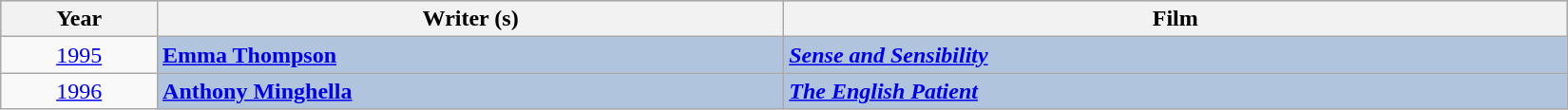<table class="wikitable" width="87%">
<tr style="background:#bebebe;">
<th style="width:5%;">Year</th>
<th style="width:20%;">Writer (s)</th>
<th style="width:25%;">Film</th>
</tr>
<tr>
<td style="text-align:center;"><a href='#'>1995</a> <br></td>
<td style="background:#B0C4DE;"><strong><a href='#'>Emma Thompson</a></strong></td>
<td style="background:#B0C4DE;"><strong><em><a href='#'>Sense and Sensibility</a></em></strong></td>
</tr>
<tr>
<td style="text-align:center;"><a href='#'>1996</a> <br></td>
<td style="background:#B0C4DE;"><strong><a href='#'>Anthony Minghella</a></strong></td>
<td style="background:#B0C4DE;"><strong><em><a href='#'>The English Patient</a></em></strong></td>
</tr>
</table>
